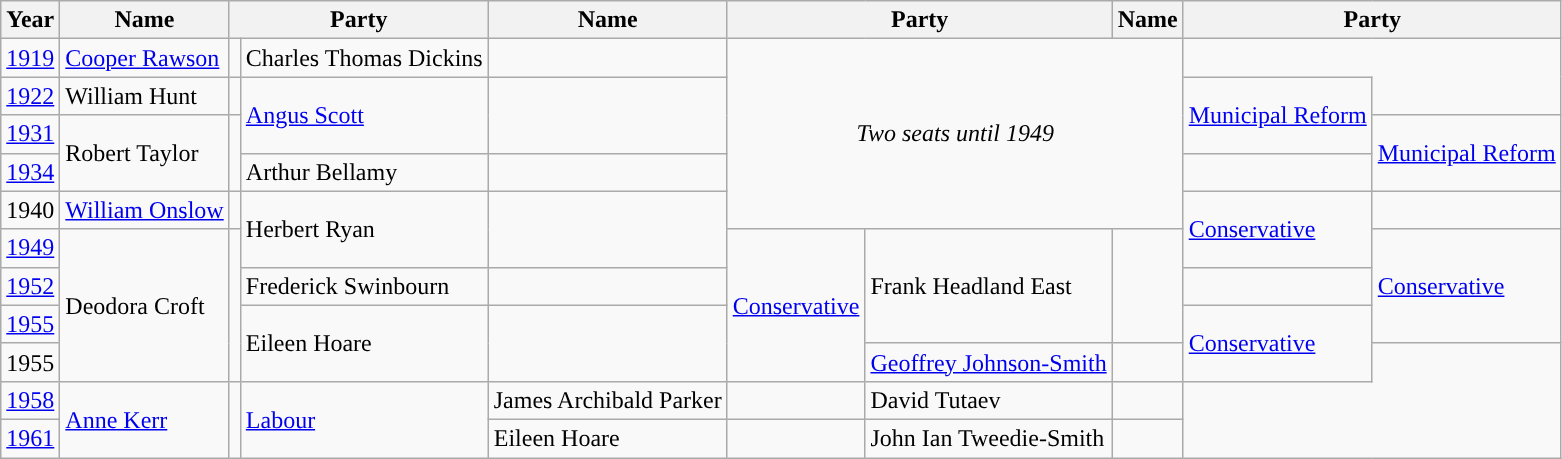<table class="wikitable">
<tr>
<th>Year</th>
<th>Name</th>
<th colspan=2>Party</th>
<th>Name</th>
<th colspan=2>Party</th>
<th>Name</th>
<th colspan=2>Party</th>
</tr>
<tr>
<td><a href='#'>1919</a></td>
<td><a href='#'>Cooper Rawson</a></td>
<td></td>
<td>Charles Thomas Dickins</td>
<td></td>
<td rowspan=5 colspan=3 align="center"><em>Two seats until 1949</em></td>
</tr>
<tr>
<td><a href='#'>1922</a></td>
<td>William Hunt</td>
<td></td>
<td rowspan=2><a href='#'>Angus Scott</a></td>
<td rowspan=2 style="background-color: "></td>
<td rowspan=2><a href='#'>Municipal Reform</a></td>
</tr>
<tr>
<td><a href='#'>1931</a></td>
<td rowspan=2>Robert Taylor</td>
<td rowspan=2 style="background-color: "></td>
<td rowspan=2><a href='#'>Municipal Reform</a></td>
</tr>
<tr>
<td><a href='#'>1934</a></td>
<td>Arthur Bellamy</td>
<td></td>
</tr>
<tr>
<td>1940</td>
<td><a href='#'>William Onslow</a></td>
<td></td>
<td rowspan=2>Herbert Ryan</td>
<td rowspan=2 style="background-color: "></td>
<td rowspan=2><a href='#'>Conservative</a></td>
</tr>
<tr>
<td><a href='#'>1949</a></td>
<td rowspan=4>Deodora Croft</td>
<td rowspan=4 style="background-color: "></td>
<td rowspan=4><a href='#'>Conservative</a></td>
<td rowspan=3>Frank Headland East</td>
<td rowspan=3 style="background-color: "></td>
<td rowspan=3><a href='#'>Conservative</a></td>
</tr>
<tr>
<td><a href='#'>1952</a></td>
<td>Frederick Swinbourn</td>
<td></td>
</tr>
<tr>
<td><a href='#'>1955</a></td>
<td rowspan=2>Eileen Hoare</td>
<td rowspan=2 style="background-color: "></td>
<td rowspan=2><a href='#'>Conservative</a></td>
</tr>
<tr>
<td>1955</td>
<td><a href='#'>Geoffrey Johnson-Smith</a></td>
<td></td>
</tr>
<tr>
<td><a href='#'>1958</a></td>
<td rowspan=2><a href='#'>Anne Kerr</a></td>
<td rowspan=2 style="background-color: "></td>
<td rowspan=2><a href='#'>Labour</a></td>
<td>James Archibald Parker</td>
<td></td>
<td>David Tutaev</td>
<td></td>
</tr>
<tr>
<td><a href='#'>1961</a></td>
<td>Eileen Hoare</td>
<td></td>
<td>John Ian Tweedie-Smith</td>
<td></td>
</tr>
</table>
